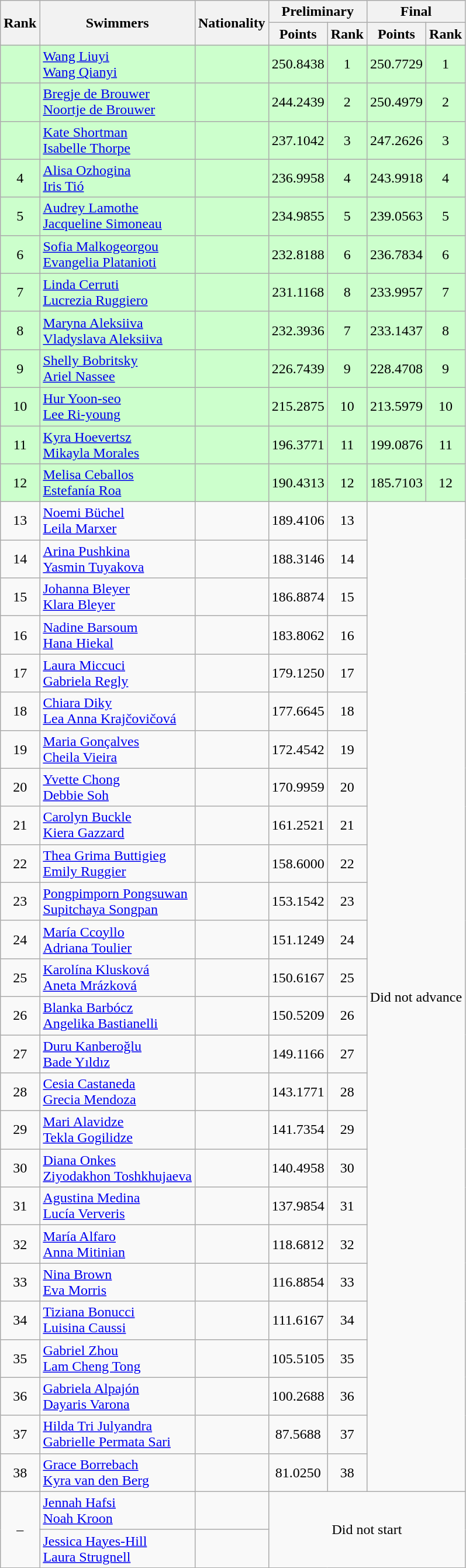<table class="wikitable sortable" style="text-align:center">
<tr>
<th rowspan=2>Rank</th>
<th rowspan=2>Swimmers</th>
<th rowspan=2>Nationality</th>
<th colspan=2>Preliminary</th>
<th colspan=2>Final</th>
</tr>
<tr>
<th>Points</th>
<th>Rank</th>
<th>Points</th>
<th>Rank</th>
</tr>
<tr bgcolor=ccffcc>
<td></td>
<td align=left><a href='#'>Wang Liuyi</a><br><a href='#'>Wang Qianyi</a></td>
<td align=left></td>
<td>250.8438</td>
<td>1</td>
<td>250.7729</td>
<td>1</td>
</tr>
<tr bgcolor=ccffcc>
<td></td>
<td align=left><a href='#'>Bregje de Brouwer</a><br><a href='#'>Noortje de Brouwer</a></td>
<td align=left></td>
<td>244.2439</td>
<td>2</td>
<td>250.4979</td>
<td>2</td>
</tr>
<tr bgcolor=ccffcc>
<td></td>
<td align=left><a href='#'>Kate Shortman</a><br><a href='#'>Isabelle Thorpe</a></td>
<td align=left></td>
<td>237.1042</td>
<td>3</td>
<td>247.2626</td>
<td>3</td>
</tr>
<tr bgcolor=ccffcc>
<td>4</td>
<td align=left><a href='#'>Alisa Ozhogina</a><br><a href='#'>Iris Tió</a></td>
<td align=left></td>
<td>236.9958</td>
<td>4</td>
<td>243.9918</td>
<td>4</td>
</tr>
<tr bgcolor=ccffcc>
<td>5</td>
<td align=left><a href='#'>Audrey Lamothe</a><br><a href='#'>Jacqueline Simoneau</a></td>
<td align=left></td>
<td>234.9855</td>
<td>5</td>
<td>239.0563</td>
<td>5</td>
</tr>
<tr bgcolor=ccffcc>
<td>6</td>
<td align=left><a href='#'>Sofia Malkogeorgou</a><br><a href='#'>Evangelia Platanioti</a></td>
<td align=left></td>
<td>232.8188</td>
<td>6</td>
<td>236.7834</td>
<td>6</td>
</tr>
<tr bgcolor=ccffcc>
<td>7</td>
<td align=left><a href='#'>Linda Cerruti</a><br><a href='#'>Lucrezia Ruggiero</a></td>
<td align=left></td>
<td>231.1168</td>
<td>8</td>
<td>233.9957</td>
<td>7</td>
</tr>
<tr bgcolor=ccffcc>
<td>8</td>
<td align=left><a href='#'>Maryna Aleksiiva</a><br><a href='#'>Vladyslava Aleksiiva</a></td>
<td align=left></td>
<td>232.3936</td>
<td>7</td>
<td>233.1437</td>
<td>8</td>
</tr>
<tr bgcolor=ccffcc>
<td>9</td>
<td align=left><a href='#'>Shelly Bobritsky</a><br><a href='#'>Ariel Nassee</a></td>
<td align=left></td>
<td>226.7439</td>
<td>9</td>
<td>228.4708</td>
<td>9</td>
</tr>
<tr bgcolor=ccffcc>
<td>10</td>
<td align=left><a href='#'>Hur Yoon-seo</a><br><a href='#'>Lee Ri-young</a></td>
<td align=left></td>
<td>215.2875</td>
<td>10</td>
<td>213.5979</td>
<td>10</td>
</tr>
<tr bgcolor=ccffcc>
<td>11</td>
<td align=left><a href='#'>Kyra Hoevertsz</a><br><a href='#'>Mikayla Morales</a></td>
<td align=left></td>
<td>196.3771</td>
<td>11</td>
<td>199.0876</td>
<td>11</td>
</tr>
<tr bgcolor=ccffcc>
<td>12</td>
<td align=left><a href='#'>Melisa Ceballos</a><br><a href='#'>Estefanía Roa</a></td>
<td align=left></td>
<td>190.4313</td>
<td>12</td>
<td>185.7103</td>
<td>12</td>
</tr>
<tr>
<td>13</td>
<td align=left><a href='#'>Noemi Büchel</a><br><a href='#'>Leila Marxer</a></td>
<td align=left></td>
<td>189.4106</td>
<td>13</td>
<td rowspan=26 colspan=2>Did not advance</td>
</tr>
<tr>
<td>14</td>
<td align=left><a href='#'>Arina Pushkina</a><br><a href='#'>Yasmin Tuyakova</a></td>
<td align=left></td>
<td>188.3146</td>
<td>14</td>
</tr>
<tr>
<td>15</td>
<td align=left><a href='#'>Johanna Bleyer</a><br><a href='#'>Klara Bleyer</a></td>
<td align=left></td>
<td>186.8874</td>
<td>15</td>
</tr>
<tr>
<td>16</td>
<td align=left><a href='#'>Nadine Barsoum</a><br><a href='#'>Hana Hiekal</a></td>
<td align=left></td>
<td>183.8062</td>
<td>16</td>
</tr>
<tr>
<td>17</td>
<td align=left><a href='#'>Laura Miccuci</a><br><a href='#'>Gabriela Regly</a></td>
<td align=left></td>
<td>179.1250</td>
<td>17</td>
</tr>
<tr>
<td>18</td>
<td align=left><a href='#'>Chiara Diky</a><br><a href='#'>Lea Anna Krajčovičová</a></td>
<td align=left></td>
<td>177.6645</td>
<td>18</td>
</tr>
<tr>
<td>19</td>
<td align=left><a href='#'>Maria Gonçalves</a><br><a href='#'>Cheila Vieira</a></td>
<td align=left></td>
<td>172.4542</td>
<td>19</td>
</tr>
<tr>
<td>20</td>
<td align=left><a href='#'>Yvette Chong</a><br><a href='#'>Debbie Soh</a></td>
<td align=left></td>
<td>170.9959</td>
<td>20</td>
</tr>
<tr>
<td>21</td>
<td align=left><a href='#'>Carolyn Buckle</a><br><a href='#'>Kiera Gazzard</a></td>
<td align=left></td>
<td>161.2521</td>
<td>21</td>
</tr>
<tr>
<td>22</td>
<td align=left><a href='#'>Thea Grima Buttigieg</a><br><a href='#'>Emily Ruggier</a></td>
<td align=left></td>
<td>158.6000</td>
<td>22</td>
</tr>
<tr>
<td>23</td>
<td align=left><a href='#'>Pongpimporn Pongsuwan</a><br><a href='#'>Supitchaya Songpan</a></td>
<td align=left></td>
<td>153.1542</td>
<td>23</td>
</tr>
<tr>
<td>24</td>
<td align=left><a href='#'>María Ccoyllo</a><br><a href='#'>Adriana Toulier</a></td>
<td align=left></td>
<td>151.1249</td>
<td>24</td>
</tr>
<tr>
<td>25</td>
<td align=left><a href='#'>Karolína Klusková</a><br><a href='#'>Aneta Mrázková</a></td>
<td align=left></td>
<td>150.6167</td>
<td>25</td>
</tr>
<tr>
<td>26</td>
<td align=left><a href='#'>Blanka Barbócz</a><br><a href='#'>Angelika Bastianelli</a></td>
<td align=left></td>
<td>150.5209</td>
<td>26</td>
</tr>
<tr>
<td>27</td>
<td align=left><a href='#'>Duru Kanberoğlu</a><br><a href='#'>Bade Yıldız</a></td>
<td align=left></td>
<td>149.1166</td>
<td>27</td>
</tr>
<tr>
<td>28</td>
<td align=left><a href='#'>Cesia Castaneda</a><br><a href='#'>Grecia Mendoza</a></td>
<td align=left></td>
<td>143.1771</td>
<td>28</td>
</tr>
<tr>
<td>29</td>
<td align=left><a href='#'>Mari Alavidze</a><br><a href='#'>Tekla Gogilidze</a></td>
<td align=left></td>
<td>141.7354</td>
<td>29</td>
</tr>
<tr>
<td>30</td>
<td align=left><a href='#'>Diana Onkes</a><br><a href='#'>Ziyodakhon Toshkhujaeva</a></td>
<td align=left></td>
<td>140.4958</td>
<td>30</td>
</tr>
<tr>
<td>31</td>
<td align=left><a href='#'>Agustina Medina</a><br><a href='#'>Lucía Ververis</a></td>
<td align=left></td>
<td>137.9854</td>
<td>31</td>
</tr>
<tr>
<td>32</td>
<td align=left><a href='#'>María Alfaro</a><br><a href='#'>Anna Mitinian</a></td>
<td align=left></td>
<td>118.6812</td>
<td>32</td>
</tr>
<tr>
<td>33</td>
<td align=left><a href='#'>Nina Brown</a><br><a href='#'>Eva Morris</a></td>
<td align=left></td>
<td>116.8854</td>
<td>33</td>
</tr>
<tr>
<td>34</td>
<td align=left><a href='#'>Tiziana Bonucci</a><br><a href='#'>Luisina Caussi</a></td>
<td align=left></td>
<td>111.6167</td>
<td>34</td>
</tr>
<tr>
<td>35</td>
<td align=left><a href='#'>Gabriel Zhou</a><br><a href='#'>Lam Cheng Tong</a></td>
<td align=left></td>
<td>105.5105</td>
<td>35</td>
</tr>
<tr>
<td>36</td>
<td align=left><a href='#'>Gabriela Alpajón</a><br><a href='#'>Dayaris Varona</a></td>
<td align=left></td>
<td>100.2688</td>
<td>36</td>
</tr>
<tr>
<td>37</td>
<td align=left><a href='#'>Hilda Tri Julyandra</a><br><a href='#'>Gabrielle Permata Sari</a></td>
<td align=left></td>
<td>87.5688</td>
<td>37</td>
</tr>
<tr>
<td>38</td>
<td align=left><a href='#'>Grace Borrebach</a><br><a href='#'>Kyra van den Berg</a></td>
<td align=left></td>
<td>81.0250</td>
<td>38</td>
</tr>
<tr>
<td rowspan=2>–</td>
<td align=left><a href='#'>Jennah Hafsi</a><br><a href='#'>Noah Kroon</a></td>
<td align=left></td>
<td rowspan=2 colspan=4>Did not start</td>
</tr>
<tr>
<td align=left><a href='#'>Jessica Hayes-Hill</a><br><a href='#'>Laura Strugnell</a></td>
<td align=left></td>
</tr>
</table>
